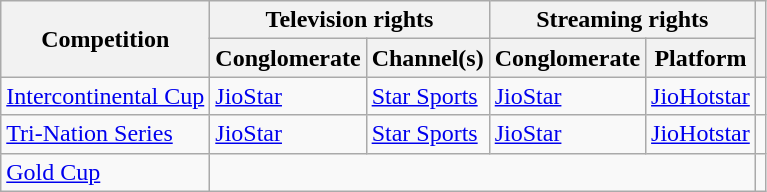<table class="wikitable">
<tr>
<th rowspan="2">Competition</th>
<th colspan="2">Television rights</th>
<th colspan="2">Streaming rights</th>
<th rowspan="2"></th>
</tr>
<tr>
<th>Conglomerate</th>
<th>Channel(s)</th>
<th>Conglomerate</th>
<th>Platform</th>
</tr>
<tr>
<td><a href='#'>Intercontinental Cup</a></td>
<td><a href='#'>JioStar</a></td>
<td><a href='#'>Star Sports</a></td>
<td><a href='#'>JioStar</a></td>
<td><a href='#'>JioHotstar</a></td>
<td></td>
</tr>
<tr>
<td><a href='#'>Tri-Nation Series</a></td>
<td><a href='#'>JioStar</a></td>
<td><a href='#'>Star Sports</a></td>
<td><a href='#'>JioStar</a></td>
<td><a href='#'>JioHotstar</a></td>
<td></td>
</tr>
<tr>
<td><a href='#'>Gold Cup</a></td>
<td colspan="4"></td>
<td></td>
</tr>
</table>
